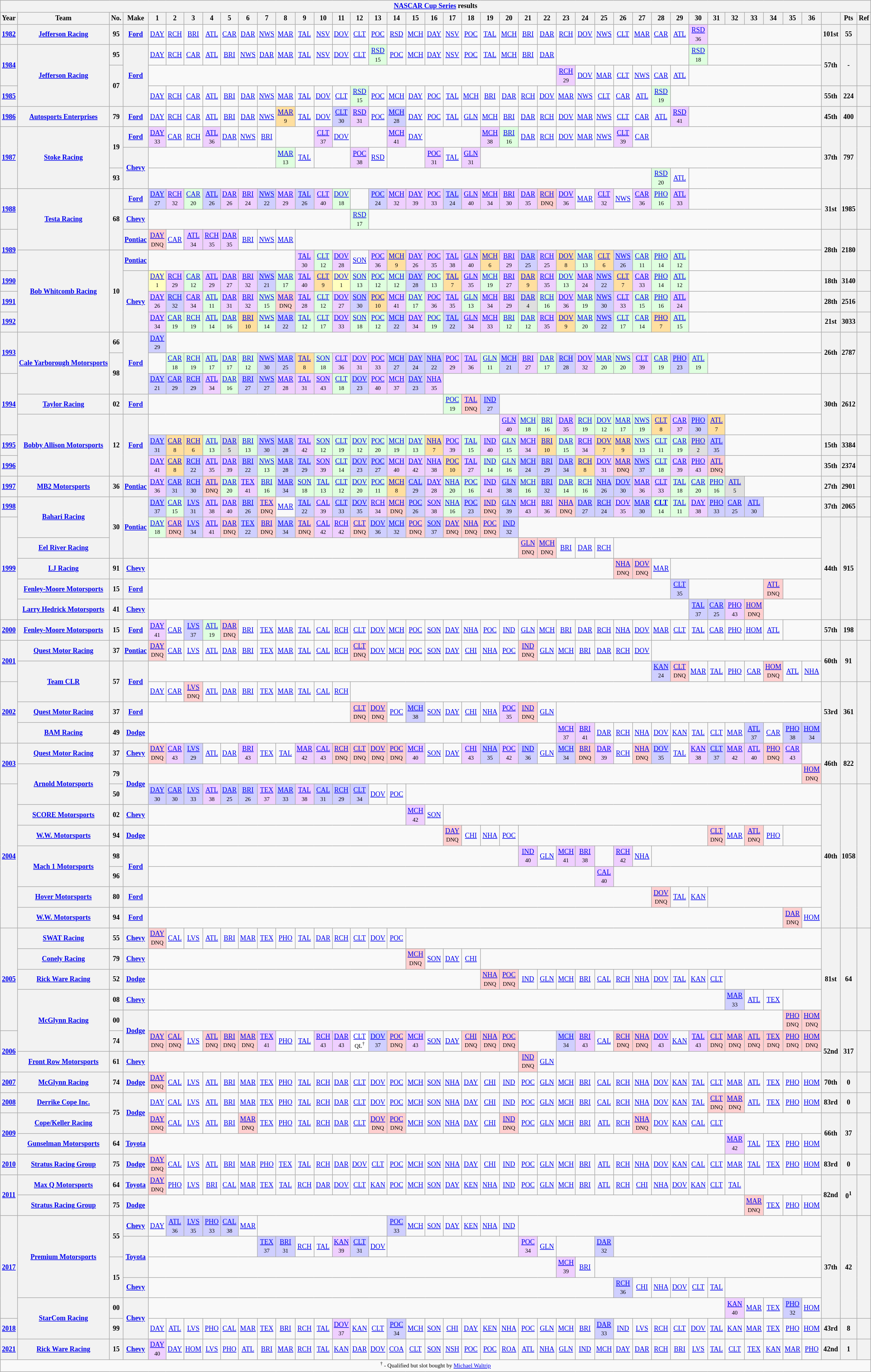<table class="wikitable" style="text-align:center; font-size:75%">
<tr>
<th colspan=43><a href='#'>NASCAR Cup Series</a> results</th>
</tr>
<tr>
<th>Year</th>
<th>Team</th>
<th>No.</th>
<th>Make</th>
<th>1</th>
<th>2</th>
<th>3</th>
<th>4</th>
<th>5</th>
<th>6</th>
<th>7</th>
<th>8</th>
<th>9</th>
<th>10</th>
<th>11</th>
<th>12</th>
<th>13</th>
<th>14</th>
<th>15</th>
<th>16</th>
<th>17</th>
<th>18</th>
<th>19</th>
<th>20</th>
<th>21</th>
<th>22</th>
<th>23</th>
<th>24</th>
<th>25</th>
<th>26</th>
<th>27</th>
<th>28</th>
<th>29</th>
<th>30</th>
<th>31</th>
<th>32</th>
<th>33</th>
<th>34</th>
<th>35</th>
<th>36</th>
<th></th>
<th>Pts</th>
<th>Ref</th>
</tr>
<tr>
<th><a href='#'>1982</a></th>
<th><a href='#'>Jefferson Racing</a></th>
<th>95</th>
<th><a href='#'>Ford</a></th>
<td><a href='#'>DAY</a></td>
<td><a href='#'>RCH</a></td>
<td><a href='#'>BRI</a></td>
<td><a href='#'>ATL</a></td>
<td><a href='#'>CAR</a></td>
<td><a href='#'>DAR</a></td>
<td><a href='#'>NWS</a></td>
<td><a href='#'>MAR</a></td>
<td><a href='#'>TAL</a></td>
<td><a href='#'>NSV</a></td>
<td><a href='#'>DOV</a></td>
<td><a href='#'>CLT</a></td>
<td><a href='#'>POC</a></td>
<td><a href='#'>RSD</a></td>
<td><a href='#'>MCH</a></td>
<td><a href='#'>DAY</a></td>
<td><a href='#'>NSV</a></td>
<td><a href='#'>POC</a></td>
<td><a href='#'>TAL</a></td>
<td><a href='#'>MCH</a></td>
<td><a href='#'>BRI</a></td>
<td><a href='#'>DAR</a></td>
<td><a href='#'>RCH</a></td>
<td><a href='#'>DOV</a></td>
<td><a href='#'>NWS</a></td>
<td><a href='#'>CLT</a></td>
<td><a href='#'>MAR</a></td>
<td><a href='#'>CAR</a></td>
<td><a href='#'>ATL</a></td>
<td style="background:#EFCFFF;"><a href='#'>RSD</a><br><small>36</small></td>
<td colspan=6></td>
<th>101st</th>
<th>55</th>
<th></th>
</tr>
<tr>
<th rowspan=2><a href='#'>1984</a></th>
<th rowspan=3><a href='#'>Jefferson Racing</a></th>
<th>95</th>
<th rowspan=3><a href='#'>Ford</a></th>
<td><a href='#'>DAY</a></td>
<td><a href='#'>RCH</a></td>
<td><a href='#'>CAR</a></td>
<td><a href='#'>ATL</a></td>
<td><a href='#'>BRI</a></td>
<td><a href='#'>NWS</a></td>
<td><a href='#'>DAR</a></td>
<td><a href='#'>MAR</a></td>
<td><a href='#'>TAL</a></td>
<td><a href='#'>NSV</a></td>
<td><a href='#'>DOV</a></td>
<td><a href='#'>CLT</a></td>
<td style="background:#DFFFDF;"><a href='#'>RSD</a><br><small>15</small></td>
<td><a href='#'>POC</a></td>
<td><a href='#'>MCH</a></td>
<td><a href='#'>DAY</a></td>
<td><a href='#'>NSV</a></td>
<td><a href='#'>POC</a></td>
<td><a href='#'>TAL</a></td>
<td><a href='#'>MCH</a></td>
<td><a href='#'>BRI</a></td>
<td><a href='#'>DAR</a></td>
<td colspan=7></td>
<td style="background:#DFFFDF;"><a href='#'>RSD</a><br><small>18</small></td>
<td colspan=6></td>
<th rowspan=2>57th</th>
<th rowspan=2>-</th>
<th rowspan=2></th>
</tr>
<tr>
<th rowspan=2>07</th>
<td colspan=22></td>
<td style="background:#EFCFFF;"><a href='#'>RCH</a><br><small>29</small></td>
<td><a href='#'>DOV</a></td>
<td><a href='#'>MAR</a></td>
<td><a href='#'>CLT</a></td>
<td><a href='#'>NWS</a></td>
<td><a href='#'>CAR</a></td>
<td><a href='#'>ATL</a></td>
<td colspan=7></td>
</tr>
<tr>
<th><a href='#'>1985</a></th>
<td><a href='#'>DAY</a></td>
<td><a href='#'>RCH</a></td>
<td><a href='#'>CAR</a></td>
<td><a href='#'>ATL</a></td>
<td><a href='#'>BRI</a></td>
<td><a href='#'>DAR</a></td>
<td><a href='#'>NWS</a></td>
<td><a href='#'>MAR</a></td>
<td><a href='#'>TAL</a></td>
<td><a href='#'>DOV</a></td>
<td><a href='#'>CLT</a></td>
<td style="background:#DFFFDF;"><a href='#'>RSD</a><br><small>15</small></td>
<td><a href='#'>POC</a></td>
<td><a href='#'>MCH</a></td>
<td><a href='#'>DAY</a></td>
<td><a href='#'>POC</a></td>
<td><a href='#'>TAL</a></td>
<td><a href='#'>MCH</a></td>
<td><a href='#'>BRI</a></td>
<td><a href='#'>DAR</a></td>
<td><a href='#'>RCH</a></td>
<td><a href='#'>DOV</a></td>
<td><a href='#'>MAR</a></td>
<td><a href='#'>NWS</a></td>
<td><a href='#'>CLT</a></td>
<td><a href='#'>CAR</a></td>
<td><a href='#'>ATL</a></td>
<td style="background:#DFFFDF;"><a href='#'>RSD</a><br><small>19</small></td>
<td colspan=8></td>
<th>55th</th>
<th>224</th>
<th></th>
</tr>
<tr>
<th><a href='#'>1986</a></th>
<th><a href='#'>Autosports Enterprises</a></th>
<th>79</th>
<th><a href='#'>Ford</a></th>
<td><a href='#'>DAY</a></td>
<td><a href='#'>RCH</a></td>
<td><a href='#'>CAR</a></td>
<td><a href='#'>ATL</a></td>
<td><a href='#'>BRI</a></td>
<td><a href='#'>DAR</a></td>
<td><a href='#'>NWS</a></td>
<td style="background:#FFDF9F;"><a href='#'>MAR</a><br><small>9</small></td>
<td><a href='#'>TAL</a></td>
<td><a href='#'>DOV</a></td>
<td style="background:#CFCFFF;"><a href='#'>CLT</a><br><small>30</small></td>
<td style="background:#EFCFFF;"><a href='#'>RSD</a><br><small>31</small></td>
<td><a href='#'>POC</a></td>
<td style="background:#CFCFFF;"><a href='#'>MCH</a><br><small>28</small></td>
<td><a href='#'>DAY</a></td>
<td><a href='#'>POC</a></td>
<td><a href='#'>TAL</a></td>
<td><a href='#'>GLN</a></td>
<td><a href='#'>MCH</a></td>
<td><a href='#'>BRI</a></td>
<td><a href='#'>DAR</a></td>
<td><a href='#'>RCH</a></td>
<td><a href='#'>DOV</a></td>
<td><a href='#'>MAR</a></td>
<td><a href='#'>NWS</a></td>
<td><a href='#'>CLT</a></td>
<td><a href='#'>CAR</a></td>
<td><a href='#'>ATL</a></td>
<td style="background:#EFCFFF;"><a href='#'>RSD</a><br><small>41</small></td>
<td colspan=7></td>
<th>45th</th>
<th>400</th>
<th></th>
</tr>
<tr>
<th rowspan=3><a href='#'>1987</a></th>
<th rowspan=3><a href='#'>Stoke Racing</a></th>
<th rowspan=2>19</th>
<th><a href='#'>Ford</a></th>
<td style="background:#EFCFFF;"><a href='#'>DAY</a><br><small>33</small></td>
<td><a href='#'>CAR</a></td>
<td><a href='#'>RCH</a></td>
<td style="background:#EFCFFF;"><a href='#'>ATL</a><br><small>36</small></td>
<td><a href='#'>DAR</a></td>
<td><a href='#'>NWS</a></td>
<td><a href='#'>BRI</a></td>
<td colspan=2></td>
<td style="background:#EFCFFF;"><a href='#'>CLT</a><br><small>37</small></td>
<td><a href='#'>DOV</a></td>
<td colspan=2></td>
<td style="background:#EFCFFF;"><a href='#'>MCH</a><br><small>41</small></td>
<td><a href='#'>DAY</a></td>
<td colspan=3></td>
<td style="background:#EFCFFF;"><a href='#'>MCH</a><br><small>38</small></td>
<td style="background:#DFFFDF;"><a href='#'>BRI</a><br><small>16</small></td>
<td><a href='#'>DAR</a></td>
<td><a href='#'>RCH</a></td>
<td><a href='#'>DOV</a></td>
<td><a href='#'>MAR</a></td>
<td><a href='#'>NWS</a></td>
<td style="background:#EFCFFF;"><a href='#'>CLT</a><br><small>39</small></td>
<td><a href='#'>CAR</a></td>
<td colspan=9></td>
<th rowspan=3>37th</th>
<th rowspan=3>797</th>
<th rowspan=3></th>
</tr>
<tr>
<th rowspan=2><a href='#'>Chevy</a></th>
<td colspan=7></td>
<td style="background:#DFFFDF;"><a href='#'>MAR</a><br><small>13</small></td>
<td><a href='#'>TAL</a></td>
<td colspan=2></td>
<td style="background:#EFCFFF;"><a href='#'>POC</a><br><small>38</small></td>
<td><a href='#'>RSD</a></td>
<td colspan=2></td>
<td style="background:#EFCFFF;"><a href='#'>POC</a><br><small>31</small></td>
<td><a href='#'>TAL</a></td>
<td style="background:#EFCFFF;"><a href='#'>GLN</a><br><small>31</small></td>
<td colspan=18></td>
</tr>
<tr>
<th>93</th>
<td colspan=27></td>
<td style="background:#DFFFDF;"><a href='#'>RSD</a><br><small>20</small></td>
<td><a href='#'>ATL</a></td>
<td colspan=7></td>
</tr>
<tr>
<th rowspan=2><a href='#'>1988</a></th>
<th rowspan=3><a href='#'>Testa Racing</a></th>
<th rowspan=3>68</th>
<th><a href='#'>Ford</a></th>
<td style="background:#CFCFFF;"><a href='#'>DAY</a><br><small>27</small></td>
<td style="background:#EFCFFF;"><a href='#'>RCH</a><br><small>32</small></td>
<td style="background:#DFFFDF;"><a href='#'>CAR</a><br><small>20</small></td>
<td style="background:#CFCFFF;"><a href='#'>ATL</a><br><small>26</small></td>
<td style="background:#EFCFFF;"><a href='#'>DAR</a><br><small>26</small></td>
<td style="background:#EFCFFF;"><a href='#'>BRI</a><br><small>24</small></td>
<td style="background:#CFCFFF;"><a href='#'>NWS</a><br><small>22</small></td>
<td style="background:#EFCFFF;"><a href='#'>MAR</a><br><small>29</small></td>
<td style="background:#CFCFFF;"><a href='#'>TAL</a><br><small>26</small></td>
<td style="background:#EFCFFF;"><a href='#'>CLT</a><br><small>40</small></td>
<td style="background:#DFFFDF;"><a href='#'>DOV</a><br><small>18</small></td>
<td></td>
<td style="background:#CFCFFF;"><a href='#'>POC</a><br><small>24</small></td>
<td style="background:#EFCFFF;"><a href='#'>MCH</a><br><small>32</small></td>
<td style="background:#EFCFFF;"><a href='#'>DAY</a><br><small>39</small></td>
<td style="background:#EFCFFF;"><a href='#'>POC</a><br><small>33</small></td>
<td style="background:#CFCFFF;"><a href='#'>TAL</a><br><small>24</small></td>
<td style="background:#EFCFFF;"><a href='#'>GLN</a><br><small>40</small></td>
<td style="background:#EFCFFF;"><a href='#'>MCH</a><br><small>34</small></td>
<td style="background:#EFCFFF;"><a href='#'>BRI</a><br><small>30</small></td>
<td style="background:#EFCFFF;"><a href='#'>DAR</a><br><small>35</small></td>
<td style="background:#FFCFCF;"><a href='#'>RCH</a><br><small>DNQ</small></td>
<td style="background:#EFCFFF;"><a href='#'>DOV</a><br><small>36</small></td>
<td><a href='#'>MAR</a></td>
<td style="background:#EFCFFF;"><a href='#'>CLT</a><br><small>32</small></td>
<td><a href='#'>NWS</a></td>
<td style="background:#EFCFFF;"><a href='#'>CAR</a><br><small>36</small></td>
<td style="background:#DFFFDF;"><a href='#'>PHO</a><br><small>16</small></td>
<td style="background:#EFCFFF;"><a href='#'>ATL</a><br><small>33</small></td>
<td colspan=7></td>
<th rowspan=2>31st</th>
<th rowspan=2>1985</th>
<th rowspan=2></th>
</tr>
<tr>
<th><a href='#'>Chevy</a></th>
<td colspan=11></td>
<td style="background:#DFFFDF;"><a href='#'>RSD</a><br><small>17</small></td>
<td colspan=24></td>
</tr>
<tr>
<th rowspan=2><a href='#'>1989</a></th>
<th><a href='#'>Pontiac</a></th>
<td style="background:#FFCFCF;"><a href='#'>DAY</a><br><small>DNQ</small></td>
<td><a href='#'>CAR</a></td>
<td style="background:#EFCFFF;"><a href='#'>ATL</a><br><small>34</small></td>
<td style="background:#EFCFFF;"><a href='#'>RCH</a><br><small>35</small></td>
<td style="background:#EFCFFF;"><a href='#'>DAR</a><br><small>35</small></td>
<td><a href='#'>BRI</a></td>
<td><a href='#'>NWS</a></td>
<td><a href='#'>MAR</a></td>
<td colspan=28></td>
<th rowspan=2>28th</th>
<th rowspan=2>2180</th>
<th rowspan=2></th>
</tr>
<tr>
<th rowspan=4><a href='#'>Bob Whitcomb Racing</a></th>
<th rowspan=4>10</th>
<th><a href='#'>Pontiac</a></th>
<td colspan=8></td>
<td style="background:#EFCFFF;"><a href='#'>TAL</a><br><small>30</small></td>
<td style="background:#DFFFDF;"><a href='#'>CLT</a><br><small>12</small></td>
<td style="background:#EFCFFF;"><a href='#'>DOV</a><br><small>28</small></td>
<td><a href='#'>SON</a></td>
<td style="background:#EFCFFF;"><a href='#'>POC</a><br><small>36</small></td>
<td style="background:#FFDF9F;"><a href='#'>MCH</a><br><small>9</small></td>
<td style="background:#EFCFFF;"><a href='#'>DAY</a><br><small>26</small></td>
<td style="background:#EFCFFF;"><a href='#'>POC</a><br><small>35</small></td>
<td style="background:#EFCFFF;"><a href='#'>TAL</a><br><small>38</small></td>
<td style="background:#EFCFFF;"><a href='#'>GLN</a><br><small>40</small></td>
<td style="background:#FFDF9F;"><a href='#'>MCH</a><br><small>6</small></td>
<td style="background:#EFCFFF;"><a href='#'>BRI</a><br><small>29</small></td>
<td style="background:#CFCFFF;"><a href='#'>DAR</a><br><small>25</small></td>
<td style="background:#EFCFFF;"><a href='#'>RCH</a><br><small>25</small></td>
<td style="background:#FFDF9F;"><a href='#'>DOV</a><br><small>8</small></td>
<td style="background:#DFFFDF;"><a href='#'>MAR</a><br><small>13</small></td>
<td style="background:#FFDF9F;"><a href='#'>CLT</a><br><small>6</small></td>
<td style="background:#CFCFFF;"><a href='#'>NWS</a><br><small>26</small></td>
<td style="background:#DFFFDF;"><a href='#'>CAR</a><br><small>11</small></td>
<td style="background:#DFFFDF;"><a href='#'>PHO</a><br><small>14</small></td>
<td style="background:#DFFFDF;"><a href='#'>ATL</a><br><small>12</small></td>
<td colspan=7></td>
</tr>
<tr>
<th><a href='#'>1990</a></th>
<th rowspan=3><a href='#'>Chevy</a></th>
<td style="background:#FFFFBF;"><a href='#'>DAY</a><br><small>1</small></td>
<td style="background:#EFCFFF;"><a href='#'>RCH</a><br><small>29</small></td>
<td style="background:#DFFFDF;"><a href='#'>CAR</a><br><small>12</small></td>
<td style="background:#EFCFFF;"><a href='#'>ATL</a><br><small>29</small></td>
<td style="background:#EFCFFF;"><a href='#'>DAR</a><br><small>27</small></td>
<td style="background:#EFCFFF;"><a href='#'>BRI</a><br><small>32</small></td>
<td style="background:#CFCFFF;"><a href='#'>NWS</a><br><small>21</small></td>
<td style="background:#DFFFDF;"><a href='#'>MAR</a><br><small>17</small></td>
<td style="background:#EFCFFF;"><a href='#'>TAL</a><br><small>40</small></td>
<td style="background:#FFDF9F;"><a href='#'>CLT</a><br><small>9</small></td>
<td style="background:#FFFFBF;"><a href='#'>DOV</a><br><small>1</small></td>
<td style="background:#DFFFDF;"><a href='#'>SON</a><br><small>13</small></td>
<td style="background:#DFFFDF;"><a href='#'>POC</a><br><small>12</small></td>
<td style="background:#DFFFDF;"><a href='#'>MCH</a><br><small>12</small></td>
<td style="background:#CFCFFF;"><a href='#'>DAY</a><br><small>28</small></td>
<td style="background:#DFFFDF;"><a href='#'>POC</a><br><small>13</small></td>
<td style="background:#FFDF9F;"><a href='#'>TAL</a><br><small>7</small></td>
<td style="background:#EFCFFF;"><a href='#'>GLN</a><br><small>35</small></td>
<td style="background:#DFFFDF;"><a href='#'>MCH</a><br><small>19</small></td>
<td style="background:#EFCFFF;"><a href='#'>BRI</a><br><small>27</small></td>
<td style="background:#FFDF9F;"><a href='#'>DAR</a><br><small>9</small></td>
<td style="background:#EFCFFF;"><a href='#'>RCH</a><br><small>35</small></td>
<td style="background:#DFFFDF;"><a href='#'>DOV</a><br><small>13</small></td>
<td style="background:#EFCFFF;"><a href='#'>MAR</a><br><small>24</small></td>
<td style="background:#CFCFFF;"><a href='#'>NWS</a><br><small>22</small></td>
<td style="background:#FFDF9F;"><a href='#'>CLT</a><br><small>7</small></td>
<td style="background:#EFCFFF;"><a href='#'>CAR</a><br><small>33</small></td>
<td style="background:#DFFFDF;"><a href='#'>PHO</a><br><small>14</small></td>
<td style="background:#DFFFDF;"><a href='#'>ATL</a><br><small>12</small></td>
<td colspan=7></td>
<th>18th</th>
<th>3140</th>
<th></th>
</tr>
<tr>
<th><a href='#'>1991</a></th>
<td style="background:#EFCFFF;"><a href='#'>DAY</a><br><small>26</small></td>
<td style="background:#CFCFFF;"><a href='#'>RCH</a><br><small>32</small></td>
<td style="background:#EFCFFF;"><a href='#'>CAR</a><br><small>34</small></td>
<td style="background:#DFFFDF;"><a href='#'>ATL</a><br><small>11</small></td>
<td style="background:#EFCFFF;"><a href='#'>DAR</a><br><small>31</small></td>
<td style="background:#EFCFFF;"><a href='#'>BRI</a><br><small>32</small></td>
<td style="background:#DFFFDF;"><a href='#'>NWS</a><br><small>15</small></td>
<td style="background:#FFCFCF;"><a href='#'>MAR</a><br><small>DNQ</small></td>
<td style="background:#EFCFFF;"><a href='#'>TAL</a><br><small>28</small></td>
<td style="background:#DFFFDF;"><a href='#'>CLT</a><br><small>12</small></td>
<td style="background:#EFCFFF;"><a href='#'>DOV</a><br><small>27</small></td>
<td style="background:#CFCFFF;"><a href='#'>SON</a><br><small>30</small></td>
<td style="background:#FFDF9F;"><a href='#'>POC</a><br><small>10</small></td>
<td style="background:#EFCFFF;"><a href='#'>MCH</a><br><small>41</small></td>
<td style="background:#DFFFDF;"><a href='#'>DAY</a><br><small>17</small></td>
<td style="background:#EFCFFF;"><a href='#'>POC</a><br><small>36</small></td>
<td style="background:#EFCFFF;"><a href='#'>TAL</a><br><small>35</small></td>
<td style="background:#DFFFDF;"><a href='#'>GLN</a><br><small>13</small></td>
<td style="background:#EFCFFF;"><a href='#'>MCH</a><br><small>34</small></td>
<td style="background:#EFCFFF;"><a href='#'>BRI</a><br><small>29</small></td>
<td style="background:#DFDFDF;"><a href='#'>DAR</a><br><small>4</small></td>
<td style="background:#DFFFDF;"><a href='#'>RCH</a><br><small>16</small></td>
<td style="background:#EFCFFF;"><a href='#'>DOV</a><br><small>36</small></td>
<td style="background:#DFFFDF;"><a href='#'>MAR</a><br><small>19</small></td>
<td style="background:#CFCFFF;"><a href='#'>NWS</a><br><small>30</small></td>
<td style="background:#EFCFFF;"><a href='#'>CLT</a><br><small>33</small></td>
<td style="background:#DFFFDF;"><a href='#'>CAR</a><br><small>15</small></td>
<td style="background:#DFFFDF;"><a href='#'>PHO</a><br><small>16</small></td>
<td style="background:#EFCFFF;"><a href='#'>ATL</a><br><small>24</small></td>
<td colspan=7></td>
<th>28th</th>
<th>2516</th>
<th></th>
</tr>
<tr>
<th><a href='#'>1992</a></th>
<td style="background:#EFCFFF;"><a href='#'>DAY</a><br><small>34</small></td>
<td style="background:#DFFFDF;"><a href='#'>CAR</a><br><small>19</small></td>
<td style="background:#DFFFDF;"><a href='#'>RCH</a><br><small>19</small></td>
<td style="background:#DFFFDF;"><a href='#'>ATL</a><br><small>14</small></td>
<td style="background:#DFFFDF;"><a href='#'>DAR</a><br><small>16</small></td>
<td style="background:#FFDF9F;"><a href='#'>BRI</a><br><small>10</small></td>
<td style="background:#DFFFDF;"><a href='#'>NWS</a><br><small>14</small></td>
<td style="background:#CFCFFF;"><a href='#'>MAR</a><br><small>22</small></td>
<td style="background:#DFFFDF;"><a href='#'>TAL</a><br><small>12</small></td>
<td style="background:#DFFFDF;"><a href='#'>CLT</a><br><small>17</small></td>
<td style="background:#EFCFFF;"><a href='#'>DOV</a><br><small>33</small></td>
<td style="background:#DFFFDF;"><a href='#'>SON</a><br><small>18</small></td>
<td style="background:#DFFFDF;"><a href='#'>POC</a><br><small>12</small></td>
<td style="background:#CFCFFF;"><a href='#'>MCH</a><br><small>22</small></td>
<td style="background:#EFCFFF;"><a href='#'>DAY</a><br><small>34</small></td>
<td style="background:#DFFFDF;"><a href='#'>POC</a><br><small>19</small></td>
<td style="background:#CFCFFF;"><a href='#'>TAL</a><br><small>22</small></td>
<td style="background:#EFCFFF;"><a href='#'>GLN</a><br><small>34</small></td>
<td style="background:#EFCFFF;"><a href='#'>MCH</a><br><small>33</small></td>
<td style="background:#DFFFDF;"><a href='#'>BRI</a><br><small>12</small></td>
<td style="background:#DFFFDF;"><a href='#'>DAR</a><br><small>12</small></td>
<td style="background:#EFCFFF;"><a href='#'>RCH</a><br><small>35</small></td>
<td style="background:#FFDF9F;"><a href='#'>DOV</a><br><small>9</small></td>
<td style="background:#DFFFDF;"><a href='#'>MAR</a><br><small>20</small></td>
<td style="background:#CFCFFF;"><a href='#'>NWS</a><br><small>22</small></td>
<td style="background:#DFFFDF;"><a href='#'>CLT</a><br><small>17</small></td>
<td style="background:#DFFFDF;"><a href='#'>CAR</a><br><small>14</small></td>
<td style="background:#FFDF9F;"><a href='#'>PHO</a><br><small>7</small></td>
<td style="background:#DFFFDF;"><a href='#'>ATL</a><br><small>15</small></td>
<td colspan=7></td>
<th>21st</th>
<th>3033</th>
<th></th>
</tr>
<tr>
<th rowspan=2><a href='#'>1993</a></th>
<th rowspan=3 nowrap><a href='#'>Cale Yarborough Motorsports</a></th>
<th>66</th>
<th rowspan=3><a href='#'>Ford</a></th>
<td style="background:#CFCFFF;"><a href='#'>DAY</a><br><small>29</small></td>
<td colspan=35></td>
<th rowspan=2>26th</th>
<th rowspan=2>2787</th>
<th rowspan=2></th>
</tr>
<tr>
<th rowspan=2>98</th>
<td></td>
<td style="background:#DFFFDF;"><a href='#'>CAR</a><br><small>18</small></td>
<td style="background:#DFFFDF;"><a href='#'>RCH</a><br><small>19</small></td>
<td style="background:#DFFFDF;"><a href='#'>ATL</a><br><small>17</small></td>
<td style="background:#DFFFDF;"><a href='#'>DAR</a><br><small>17</small></td>
<td style="background:#DFFFDF;"><a href='#'>BRI</a><br><small>12</small></td>
<td style="background:#CFCFFF;"><a href='#'>NWS</a><br><small>30</small></td>
<td style="background:#CFCFFF;"><a href='#'>MAR</a><br><small>25</small></td>
<td style="background:#FFDF9F;"><a href='#'>TAL</a><br><small>8</small></td>
<td style="background:#DFFFDF;"><a href='#'>SON</a><br><small>18</small></td>
<td style="background:#EFCFFF;"><a href='#'>CLT</a><br><small>36</small></td>
<td style="background:#EFCFFF;"><a href='#'>DOV</a><br><small>31</small></td>
<td style="background:#EFCFFF;"><a href='#'>POC</a><br><small>33</small></td>
<td style="background:#CFCFFF;"><a href='#'>MCH</a><br><small>27</small></td>
<td style="background:#CFCFFF;"><a href='#'>DAY</a><br><small>24</small></td>
<td style="background:#CFCFFF;"><a href='#'>NHA</a><br><small>22</small></td>
<td style="background:#EFCFFF;"><a href='#'>POC</a><br><small>29</small></td>
<td style="background:#EFCFFF;"><a href='#'>TAL</a><br><small>36</small></td>
<td style="background:#DFFFDF;"><a href='#'>GLN</a><br><small>11</small></td>
<td style="background:#CFCFFF;"><a href='#'>MCH</a><br><small>21</small></td>
<td style="background:#EFCFFF;"><a href='#'>BRI</a><br><small>27</small></td>
<td style="background:#DFFFDF;"><a href='#'>DAR</a><br><small>17</small></td>
<td style="background:#CFCFFF;"><a href='#'>RCH</a><br><small>28</small></td>
<td style="background:#EFCFFF;"><a href='#'>DOV</a><br><small>32</small></td>
<td style="background:#DFFFDF;"><a href='#'>MAR</a><br><small>20</small></td>
<td style="background:#DFFFDF;"><a href='#'>NWS</a><br><small>20</small></td>
<td style="background:#EFCFFF;"><a href='#'>CLT</a><br><small>39</small></td>
<td style="background:#DFFFDF;"><a href='#'>CAR</a><br><small>19</small></td>
<td style="background:#CFCFFF;"><a href='#'>PHO</a><br><small>23</small></td>
<td style="background:#DFFFDF;"><a href='#'>ATL</a><br><small>19</small></td>
<td colspan=6></td>
</tr>
<tr>
<th rowspan=3><a href='#'>1994</a></th>
<td style="background:#CFCFFF;"><a href='#'>DAY</a><br><small>21</small></td>
<td style="background:#CFCFFF;"><a href='#'>CAR</a><br><small>29</small></td>
<td style="background:#CFCFFF;"><a href='#'>RCH</a><br><small>29</small></td>
<td style="background:#EFCFFF;"><a href='#'>ATL</a><br><small>34</small></td>
<td style="background:#DFFFDF;"><a href='#'>DAR</a><br><small>16</small></td>
<td style="background:#CFCFFF;"><a href='#'>BRI</a><br><small>27</small></td>
<td style="background:#CFCFFF;"><a href='#'>NWS</a><br><small>27</small></td>
<td style="background:#EFCFFF;"><a href='#'>MAR</a><br><small>28</small></td>
<td style="background:#EFCFFF;"><a href='#'>TAL</a><br><small>31</small></td>
<td style="background:#EFCFFF;"><a href='#'>SON</a><br><small>43</small></td>
<td style="background:#DFFFDF;"><a href='#'>CLT</a><br><small>18</small></td>
<td style="background:#CFCFFF;"><a href='#'>DOV</a><br><small>23</small></td>
<td style="background:#EFCFFF;"><a href='#'>POC</a><br><small>40</small></td>
<td style="background:#EFCFFF;"><a href='#'>MCH</a><br><small>37</small></td>
<td style="background:#CFCFFF;"><a href='#'>DAY</a><br><small>23</small></td>
<td style="background:#EFCFFF;"><a href='#'>NHA</a><br><small>35</small></td>
<td colspan=20></td>
<th rowspan=3>30th</th>
<th rowspan=3>2612</th>
<th rowspan=3></th>
</tr>
<tr>
<th><a href='#'>Taylor Racing</a></th>
<th>02</th>
<th><a href='#'>Ford</a></th>
<td colspan=16></td>
<td style="background:#DFFFDF;"><a href='#'>POC</a><br><small>19</small></td>
<td style="background:#FFCFCF;"><a href='#'>TAL</a><br><small>DNQ</small></td>
<td style="background:#CFCFFF;"><a href='#'>IND</a><br><small>27</small></td>
<td colspan=17></td>
</tr>
<tr>
<th rowspan=3><a href='#'>Bobby Allison Motorsports</a></th>
<th rowspan=3>12</th>
<th rowspan=3><a href='#'>Ford</a></th>
<td colspan=19></td>
<td style="background:#EFCFFF;"><a href='#'>GLN</a><br><small>40</small></td>
<td style="background:#DFFFDF;"><a href='#'>MCH</a><br><small>18</small></td>
<td style="background:#DFFFDF;"><a href='#'>BRI</a><br><small>16</small></td>
<td style="background:#EFCFFF;"><a href='#'>DAR</a><br><small>35</small></td>
<td style="background:#DFFFDF;"><a href='#'>RCH</a><br><small>19</small></td>
<td style="background:#DFFFDF;"><a href='#'>DOV</a><br><small>12</small></td>
<td style="background:#DFFFDF;"><a href='#'>MAR</a><br><small>17</small></td>
<td style="background:#DFFFDF;"><a href='#'>NWS</a><br><small>19</small></td>
<td style="background:#FFDF9F;"><a href='#'>CLT</a><br><small>8</small></td>
<td style="background:#EFCFFF;"><a href='#'>CAR</a><br><small>37</small></td>
<td style="background:#CFCFFF;"><a href='#'>PHO</a><br><small>30</small></td>
<td style="background:#FFDF9F;"><a href='#'>ATL</a><br><small>7</small></td>
<td colspan=5></td>
</tr>
<tr>
<th><a href='#'>1995</a></th>
<td style="background:#CFCFFF;"><a href='#'>DAY</a><br><small>31</small></td>
<td style="background:#FFDF9F;"><a href='#'>CAR</a><br><small>8</small></td>
<td style="background:#FFDF9F;"><a href='#'>RCH</a><br><small>6</small></td>
<td style="background:#DFFFDF;"><a href='#'>ATL</a><br><small>13</small></td>
<td style="background:#DFDFDF;"><a href='#'>DAR</a><br><small>5</small></td>
<td style="background:#DFFFDF;"><a href='#'>BRI</a><br><small>13</small></td>
<td style="background:#CFCFFF;"><a href='#'>NWS</a><br><small>30</small></td>
<td style="background:#CFCFFF;"><a href='#'>MAR</a><br><small>28</small></td>
<td style="background:#EFCFFF;"><a href='#'>TAL</a><br><small>42</small></td>
<td style="background:#DFFFDF;"><a href='#'>SON</a><br><small>12</small></td>
<td style="background:#DFFFDF;"><a href='#'>CLT</a><br><small>19</small></td>
<td style="background:#DFFFDF;"><a href='#'>DOV</a><br><small>12</small></td>
<td style="background:#DFFFDF;"><a href='#'>POC</a><br><small>20</small></td>
<td style="background:#DFFFDF;"><a href='#'>MCH</a><br><small>19</small></td>
<td style="background:#DFFFDF;"><a href='#'>DAY</a><br><small>13</small></td>
<td style="background:#FFDF9F;"><a href='#'>NHA</a><br><small>7</small></td>
<td style="background:#EFCFFF;"><a href='#'>POC</a><br><small>39</small></td>
<td style="background:#DFFFDF;"><a href='#'>TAL</a><br><small>15</small></td>
<td style="background:#EFCFFF;"><a href='#'>IND</a><br><small>40</small></td>
<td style="background:#DFFFDF;"><a href='#'>GLN</a><br><small>15</small></td>
<td style="background:#EFCFFF;"><a href='#'>MCH</a><br><small>34</small></td>
<td style="background:#FFDF9F;"><a href='#'>BRI</a><br><small>10</small></td>
<td style="background:#DFFFDF;"><a href='#'>DAR</a><br><small>15</small></td>
<td style="background:#EFCFFF;"><a href='#'>RCH</a><br><small>34</small></td>
<td style="background:#FFDF9F;"><a href='#'>DOV</a><br><small>7</small></td>
<td style="background:#FFDF9F;"><a href='#'>MAR</a><br><small>9</small></td>
<td style="background:#DFFFDF;"><a href='#'>NWS</a><br><small>13</small></td>
<td style="background:#DFFFDF;"><a href='#'>CLT</a><br><small>11</small></td>
<td style="background:#DFFFDF;"><a href='#'>CAR</a><br><small>19</small></td>
<td style="background:#DFDFDF;"><a href='#'>PHO</a><br><small>2</small></td>
<td style="background:#CFCFFF;"><a href='#'>ATL</a><br><small>35</small></td>
<td colspan=5></td>
<th>15th</th>
<th>3384</th>
<th></th>
</tr>
<tr>
<th><a href='#'>1996</a></th>
<td style="background:#EFCFFF;"><a href='#'>DAY</a><br><small>41</small></td>
<td style="background:#FFDF9F;"><a href='#'>CAR</a><br><small>8</small></td>
<td style="background:#CFCFFF;"><a href='#'>RCH</a><br><small>22</small></td>
<td style="background:#EFCFFF;"><a href='#'>ATL</a><br><small>35</small></td>
<td style="background:#EFCFFF;"><a href='#'>DAR</a><br><small>39</small></td>
<td style="background:#CFCFFF;"><a href='#'>BRI</a><br><small>22</small></td>
<td style="background:#DFFFDF;"><a href='#'>NWS</a><br><small>13</small></td>
<td style="background:#CFCFFF;"><a href='#'>MAR</a><br><small>28</small></td>
<td style="background:#CFCFFF;"><a href='#'>TAL</a><br><small>29</small></td>
<td style="background:#EFCFFF;"><a href='#'>SON</a><br><small>39</small></td>
<td style="background:#DFFFDF;"><a href='#'>CLT</a><br><small>14</small></td>
<td style="background:#CFCFFF;"><a href='#'>DOV</a><br><small>23</small></td>
<td style="background:#CFCFFF;"><a href='#'>POC</a><br><small>27</small></td>
<td style="background:#EFCFFF;"><a href='#'>MCH</a><br><small>40</small></td>
<td style="background:#EFCFFF;"><a href='#'>DAY</a><br><small>42</small></td>
<td style="background:#EFCFFF;"><a href='#'>NHA</a><br><small>38</small></td>
<td style="background:#FFDF9F;"><a href='#'>POC</a><br><small>10</small></td>
<td style="background:#EFCFFF;"><a href='#'>TAL</a><br><small>27</small></td>
<td style="background:#DFFFDF;"><a href='#'>IND</a><br><small>14</small></td>
<td style="background:#DFFFDF;"><a href='#'>GLN</a><br><small>16</small></td>
<td style="background:#CFCFFF;"><a href='#'>MCH</a><br><small>24</small></td>
<td style="background:#CFCFFF;"><a href='#'>BRI</a><br><small>29</small></td>
<td style="background:#CFCFFF;"><a href='#'>DAR</a><br><small>34</small></td>
<td style="background:#FFDF9F;"><a href='#'>RCH</a><br><small>8</small></td>
<td style="background:#EFCFFF;"><a href='#'>DOV</a><br><small>31</small></td>
<td style="background:#FFCFCF;"><a href='#'>MAR</a><br><small>DNQ</small></td>
<td style="background:#CFCFFF;"><a href='#'>NWS</a><br><small>37</small></td>
<td style="background:#DFFFDF;"><a href='#'>CLT</a><br><small>18</small></td>
<td style="background:#EFCFFF;"><a href='#'>CAR</a><br><small>39</small></td>
<td style="background:#EFCFFF;"><a href='#'>PHO</a><br><small>43</small></td>
<td style="background:#FFCFCF;"><a href='#'>ATL</a><br><small>DNQ</small></td>
<td colspan=5></td>
<th>35th</th>
<th>2374</th>
<th></th>
</tr>
<tr>
<th><a href='#'>1997</a></th>
<th><a href='#'>MB2 Motorsports</a></th>
<th>36</th>
<th><a href='#'>Pontiac</a></th>
<td style="background:#EFCFFF;"><a href='#'>DAY</a><br><small>36</small></td>
<td style="background:#CFCFFF;"><a href='#'>CAR</a><br><small>31</small></td>
<td style="background:#CFCFFF;"><a href='#'>RCH</a><br><small>30</small></td>
<td style="background:#FFCFCF;"><a href='#'>ATL</a><br><small>DNQ</small></td>
<td style="background:#DFFFDF;"><a href='#'>DAR</a><br><small>20</small></td>
<td style="background:#EFCFFF;"><a href='#'>TEX</a><br><small>41</small></td>
<td style="background:#DFFFDF;"><a href='#'>BRI</a><br><small>16</small></td>
<td style="background:#CFCFFF;"><a href='#'>MAR</a><br><small>34</small></td>
<td style="background:#DFFFDF;"><a href='#'>SON</a><br><small>18</small></td>
<td style="background:#DFFFDF;"><a href='#'>TAL</a><br><small>13</small></td>
<td style="background:#DFFFDF;"><a href='#'>CLT</a><br><small>12</small></td>
<td style="background:#DFFFDF;"><a href='#'>DOV</a><br><small>20</small></td>
<td style="background:#DFFFDF;"><a href='#'>POC</a><br><small>11</small></td>
<td style="background:#FFDF9F;"><a href='#'>MCH</a><br><small>8</small></td>
<td style="background:#CFCFFF;"><a href='#'>CAL</a><br><small>29</small></td>
<td style="background:#EFCFFF;"><a href='#'>DAY</a><br><small>28</small></td>
<td style="background:#DFFFDF;"><a href='#'>NHA</a><br><small>20</small></td>
<td style="background:#DFFFDF;"><a href='#'>POC</a><br><small>16</small></td>
<td style="background:#EFCFFF;"><a href='#'>IND</a><br><small>41</small></td>
<td style="background:#CFCFFF;"><a href='#'>GLN</a><br><small>38</small></td>
<td style="background:#DFFFDF;"><a href='#'>MCH</a><br><small>16</small></td>
<td style="background:#CFCFFF;"><a href='#'>BRI</a><br><small>32</small></td>
<td style="background:#DFFFDF;"><a href='#'>DAR</a><br><small>14</small></td>
<td style="background:#DFFFDF;"><a href='#'>RCH</a><br><small>16</small></td>
<td style="background:#CFCFFF;"><a href='#'>NHA</a><br><small>26</small></td>
<td style="background:#CFCFFF;"><a href='#'>DOV</a><br><small>30</small></td>
<td style="background:#EFCFFF;"><a href='#'>MAR</a><br><small>36</small></td>
<td style="background:#EFCFFF;"><a href='#'>CLT</a><br><small>33</small></td>
<td style="background:#DFFFDF;"><a href='#'>TAL</a><br><small>18</small></td>
<td style="background:#DFFFDF;"><a href='#'>CAR</a><br><small>20</small></td>
<td style="background:#DFFFDF;"><a href='#'>PHO</a><br><small>16</small></td>
<td style="background:#DFDFDF;"><a href='#'>ATL</a><br><small>5</small></td>
<td colspan=4></td>
<th>27th</th>
<th>2901</th>
<th></th>
</tr>
<tr>
<th><a href='#'>1998</a></th>
<th rowspan=2><a href='#'>Bahari Racing</a></th>
<th rowspan=3>30</th>
<th rowspan=3><a href='#'>Pontiac</a></th>
<td style="background:#CFCFFF;"><a href='#'>DAY</a><br><small>37</small></td>
<td style="background:#DFFFDF;"><a href='#'>CAR</a><br><small>15</small></td>
<td style="background:#CFCFFF;"><a href='#'>LVS</a><br><small>31</small></td>
<td style="background:#EFCFFF;"><a href='#'>ATL</a><br><small>38</small></td>
<td style="background:#EFCFFF;"><a href='#'>DAR</a><br><small>40</small></td>
<td style="background:#CFCFFF;"><a href='#'>BRI</a><br><small>26</small></td>
<td style="background:#FFCFCF;"><a href='#'>TEX</a><br><small>DNQ</small></td>
<td><a href='#'>MAR</a></td>
<td style="background:#CFCFFF;"><a href='#'>TAL</a><br><small>22</small></td>
<td style="background:#EFCFFF;"><a href='#'>CAL</a><br><small>39</small></td>
<td style="background:#CFCFFF;"><a href='#'>CLT</a><br><small>33</small></td>
<td style="background:#CFCFFF;"><a href='#'>DOV</a><br><small>35</small></td>
<td style="background:#EFCFFF;"><a href='#'>RCH</a><br><small>34</small></td>
<td style="background:#FFCFCF;"><a href='#'>MCH</a><br><small>DNQ</small></td>
<td style="background:#CFCFFF;"><a href='#'>POC</a><br><small>26</small></td>
<td style="background:#EFCFFF;"><a href='#'>SON</a><br><small>38</small></td>
<td style="background:#DFFFDF;"><a href='#'>NHA</a><br><small>16</small></td>
<td style="background:#CFCFFF;"><a href='#'>POC</a><br><small>23</small></td>
<td style="background:#FFCFCF;"><a href='#'>IND</a><br><small>DNQ</small></td>
<td style="background:#CFCFFF;"><a href='#'>GLN</a><br><small>39</small></td>
<td style="background:#EFCFFF;"><a href='#'>MCH</a><br><small>43</small></td>
<td style="background:#EFCFFF;"><a href='#'>BRI</a><br><small>36</small></td>
<td style="background:#FFCFCF;"><a href='#'>NHA</a><br><small>DNQ</small></td>
<td style="background:#CFCFFF;"><a href='#'>DAR</a><br><small>27</small></td>
<td style="background:#CFCFFF;"><a href='#'>RCH</a><br><small>24</small></td>
<td style="background:#EFCFFF;"><a href='#'>DOV</a><br><small>35</small></td>
<td style="background:#CFCFFF;"><a href='#'>MAR</a><br><small>30</small></td>
<td style="background:#DFFFDF;"><strong><a href='#'>CLT</a></strong><br><small>14</small></td>
<td style="background:#DFFFDF;"><a href='#'>TAL</a><br><small>11</small></td>
<td style="background:#EFCFFF;"><a href='#'>DAY</a><br><small>38</small></td>
<td style="background:#CFCFFF;"><a href='#'>PHO</a><br><small>33</small></td>
<td style="background:#CFCFFF;"><a href='#'>CAR</a><br><small>25</small></td>
<td style="background:#CFCFFF;"><a href='#'>ATL</a><br><small>30</small></td>
<td colspan=3></td>
<th>37th</th>
<th>2065</th>
<th></th>
</tr>
<tr>
<th rowspan=5><a href='#'>1999</a></th>
<td style="background:#DFFFDF;"><a href='#'>DAY</a><br><small>18</small></td>
<td style="background:#FFCFCF;"><a href='#'>CAR</a><br><small>DNQ</small></td>
<td style="background:#CFCFFF;"><a href='#'>LVS</a><br><small>34</small></td>
<td style="background:#EFCFFF;"><a href='#'>ATL</a><br><small>41</small></td>
<td style="background:#FFCFCF;"><a href='#'>DAR</a><br><small>DNQ</small></td>
<td style="background:#CFCFFF;"><a href='#'>TEX</a><br><small>22</small></td>
<td style="background:#FFCFCF;"><a href='#'>BRI</a><br><small>DNQ</small></td>
<td style="background:#CFCFFF;"><a href='#'>MAR</a><br><small>34</small></td>
<td style="background:#FFCFCF;"><a href='#'>TAL</a><br><small>DNQ</small></td>
<td style="background:#EFCFFF;"><a href='#'>CAL</a><br><small>42</small></td>
<td style="background:#EFCFFF;"><a href='#'>RCH</a><br><small>42</small></td>
<td style="background:#FFCFCF;"><a href='#'>CLT</a><br><small>DNQ</small></td>
<td style="background:#CFCFFF;"><a href='#'>DOV</a><br><small>36</small></td>
<td style="background:#CFCFFF;"><a href='#'>MCH</a><br><small>32</small></td>
<td style="background:#FFCFCF;"><a href='#'>POC</a><br><small>DNQ</small></td>
<td style="background:#CFCFFF;"><a href='#'>SON</a><br><small>37</small></td>
<td style="background:#FFCFCF;"><a href='#'>DAY</a><br><small>DNQ</small></td>
<td style="background:#FFCFCF;"><a href='#'>NHA</a><br><small>DNQ</small></td>
<td style="background:#FFCFCF;"><a href='#'>POC</a><br><small>DNQ</small></td>
<td style="background:#CFCFFF;"><a href='#'>IND</a><br><small>32</small></td>
<td colspan=16></td>
<th rowspan=5>44th</th>
<th rowspan=5>915</th>
<th rowspan=5></th>
</tr>
<tr>
<th><a href='#'>Eel River Racing</a></th>
<td colspan=20></td>
<td style="background:#FFCFCF;"><a href='#'>GLN</a><br><small>DNQ</small></td>
<td style="background:#FFCFCF;"><a href='#'>MCH</a><br><small>DNQ</small></td>
<td><a href='#'>BRI</a></td>
<td><a href='#'>DAR</a></td>
<td><a href='#'>RCH</a></td>
<td colspan=11></td>
</tr>
<tr>
<th><a href='#'>LJ Racing</a></th>
<th>91</th>
<th><a href='#'>Chevy</a></th>
<td colspan=25></td>
<td style="background:#FFCFCF;"><a href='#'>NHA</a><br><small>DNQ</small></td>
<td style="background:#FFCFCF;"><a href='#'>DOV</a><br><small>DNQ</small></td>
<td><a href='#'>MAR</a></td>
<td colspan=8></td>
</tr>
<tr>
<th><a href='#'>Fenley-Moore Motorsports</a></th>
<th>15</th>
<th><a href='#'>Ford</a></th>
<td colspan=28></td>
<td style="background:#CFCFFF;"><a href='#'>CLT</a><br><small>35</small></td>
<td colspan=4></td>
<td style="background:#FFCFCF;"><a href='#'>ATL</a><br><small>DNQ</small></td>
<td colspan=2></td>
</tr>
<tr>
<th><a href='#'>Larry Hedrick Motorsports</a></th>
<th>41</th>
<th><a href='#'>Chevy</a></th>
<td colspan=29></td>
<td style="background:#CFCFFF;"><a href='#'>TAL</a><br><small>37</small></td>
<td style="background:#CFCFFF;"><a href='#'>CAR</a><br><small>25</small></td>
<td style="background:#EFCFFF;"><a href='#'>PHO</a><br><small>43</small></td>
<td style="background:#FFCFCF;"><a href='#'>HOM</a><br><small>DNQ</small></td>
<td colspan=3></td>
</tr>
<tr>
<th><a href='#'>2000</a></th>
<th><a href='#'>Fenley-Moore Motorsports</a></th>
<th>15</th>
<th><a href='#'>Ford</a></th>
<td style="background:#EFCFFF;"><a href='#'>DAY</a><br><small>41</small></td>
<td><a href='#'>CAR</a></td>
<td style="background:#CFCFFF;"><a href='#'>LVS</a><br><small>37</small></td>
<td style="background:#DFFFDF;"><a href='#'>ATL</a><br><small>19</small></td>
<td style="background:#FFCFCF;"><a href='#'>DAR</a><br><small>DNQ</small></td>
<td><a href='#'>BRI</a></td>
<td><a href='#'>TEX</a></td>
<td><a href='#'>MAR</a></td>
<td><a href='#'>TAL</a></td>
<td><a href='#'>CAL</a></td>
<td><a href='#'>RCH</a></td>
<td><a href='#'>CLT</a></td>
<td><a href='#'>DOV</a></td>
<td><a href='#'>MCH</a></td>
<td><a href='#'>POC</a></td>
<td><a href='#'>SON</a></td>
<td><a href='#'>DAY</a></td>
<td><a href='#'>NHA</a></td>
<td><a href='#'>POC</a></td>
<td><a href='#'>IND</a></td>
<td><a href='#'>GLN</a></td>
<td><a href='#'>MCH</a></td>
<td><a href='#'>BRI</a></td>
<td><a href='#'>DAR</a></td>
<td><a href='#'>RCH</a></td>
<td><a href='#'>NHA</a></td>
<td><a href='#'>DOV</a></td>
<td><a href='#'>MAR</a></td>
<td><a href='#'>CLT</a></td>
<td><a href='#'>TAL</a></td>
<td><a href='#'>CAR</a></td>
<td><a href='#'>PHO</a></td>
<td><a href='#'>HOM</a></td>
<td><a href='#'>ATL</a></td>
<td colspan=2></td>
<th>57th</th>
<th>198</th>
<th></th>
</tr>
<tr>
<th rowspan=2><a href='#'>2001</a></th>
<th><a href='#'>Quest Motor Racing</a></th>
<th>37</th>
<th><a href='#'>Pontiac</a></th>
<td style="background:#FFCFCF;"><a href='#'>DAY</a><br><small>DNQ</small></td>
<td><a href='#'>CAR</a></td>
<td><a href='#'>LVS</a></td>
<td><a href='#'>ATL</a></td>
<td><a href='#'>DAR</a></td>
<td><a href='#'>BRI</a></td>
<td><a href='#'>TEX</a></td>
<td><a href='#'>MAR</a></td>
<td><a href='#'>TAL</a></td>
<td><a href='#'>CAL</a></td>
<td><a href='#'>RCH</a></td>
<td style="background:#FFCFCF;"><a href='#'>CLT</a><br><small>DNQ</small></td>
<td><a href='#'>DOV</a></td>
<td><a href='#'>MCH</a></td>
<td><a href='#'>POC</a></td>
<td><a href='#'>SON</a></td>
<td><a href='#'>DAY</a></td>
<td><a href='#'>CHI</a></td>
<td><a href='#'>NHA</a></td>
<td><a href='#'>POC</a></td>
<td style="background:#FFCFCF;"><a href='#'>IND</a><br><small>DNQ</small></td>
<td><a href='#'>GLN</a></td>
<td><a href='#'>MCH</a></td>
<td><a href='#'>BRI</a></td>
<td><a href='#'>DAR</a></td>
<td><a href='#'>RCH</a></td>
<td><a href='#'>DOV</a></td>
<td colspan=9></td>
<th rowspan=2>60th</th>
<th rowspan=2>91</th>
<th rowspan=2></th>
</tr>
<tr>
<th rowspan=2><a href='#'>Team CLR</a></th>
<th rowspan=2>57</th>
<th rowspan=2><a href='#'>Ford</a></th>
<td colspan=27></td>
<td style="background:#CFCFFF;"><a href='#'>KAN</a><br><small>24</small></td>
<td style="background:#FFCFCF;"><a href='#'>CLT</a><br><small>DNQ</small></td>
<td><a href='#'>MAR</a></td>
<td><a href='#'>TAL</a></td>
<td><a href='#'>PHO</a></td>
<td><a href='#'>CAR</a></td>
<td style="background:#FFCFCF;"><a href='#'>HOM</a><br><small>DNQ</small></td>
<td><a href='#'>ATL</a></td>
<td><a href='#'>NHA</a></td>
</tr>
<tr>
<th rowspan=3><a href='#'>2002</a></th>
<td><a href='#'>DAY</a></td>
<td><a href='#'>CAR</a></td>
<td style="background:#FFCFCF;"><a href='#'>LVS</a><br><small>DNQ</small></td>
<td><a href='#'>ATL</a></td>
<td><a href='#'>DAR</a></td>
<td><a href='#'>BRI</a></td>
<td><a href='#'>TEX</a></td>
<td><a href='#'>MAR</a></td>
<td><a href='#'>TAL</a></td>
<td><a href='#'>CAL</a></td>
<td><a href='#'>RCH</a></td>
<td colspan=25></td>
<th rowspan=3>53rd</th>
<th rowspan=3>361</th>
<th rowspan=3></th>
</tr>
<tr>
<th><a href='#'>Quest Motor Racing</a></th>
<th>37</th>
<th><a href='#'>Ford</a></th>
<td colspan=11></td>
<td style="background:#FFCFCF;"><a href='#'>CLT</a><br><small>DNQ</small></td>
<td style="background:#FFCFCF;"><a href='#'>DOV</a><br><small>DNQ</small></td>
<td><a href='#'>POC</a></td>
<td style="background:#CFCFFF;"><a href='#'>MCH</a><br><small>38</small></td>
<td><a href='#'>SON</a></td>
<td><a href='#'>DAY</a></td>
<td><a href='#'>CHI</a></td>
<td><a href='#'>NHA</a></td>
<td style="background:#EFCFFF;"><a href='#'>POC</a><br><small>35</small></td>
<td style="background:#FFCFCF;"><a href='#'>IND</a><br><small>DNQ</small></td>
<td><a href='#'>GLN</a></td>
<td colspan=14></td>
</tr>
<tr>
<th><a href='#'>BAM Racing</a></th>
<th>49</th>
<th><a href='#'>Dodge</a></th>
<td colspan=22></td>
<td style="background:#EFCFFF;"><a href='#'>MCH</a><br><small>37</small></td>
<td style="background:#EFCFFF;"><a href='#'>BRI</a><br><small>41</small></td>
<td><a href='#'>DAR</a></td>
<td><a href='#'>RCH</a></td>
<td><a href='#'>NHA</a></td>
<td><a href='#'>DOV</a></td>
<td><a href='#'>KAN</a></td>
<td><a href='#'>TAL</a></td>
<td><a href='#'>CLT</a></td>
<td><a href='#'>MAR</a></td>
<td style="background:#CFCFFF;"><a href='#'>ATL</a><br><small>37</small></td>
<td><a href='#'>CAR</a></td>
<td style="background:#CFCFFF;"><a href='#'>PHO</a><br><small>38</small></td>
<td style="background:#CFCFFF;"><a href='#'>HOM</a><br><small>34</small></td>
</tr>
<tr>
<th rowspan=2><a href='#'>2003</a></th>
<th><a href='#'>Quest Motor Racing</a></th>
<th>37</th>
<th><a href='#'>Chevy</a></th>
<td style="background:#FFCFCF;"><a href='#'>DAY</a><br><small>DNQ</small></td>
<td style="background:#EFCFFF;"><a href='#'>CAR</a><br><small>43</small></td>
<td style="background:#CFCFFF;"><a href='#'>LVS</a><br><small>29</small></td>
<td><a href='#'>ATL</a></td>
<td><a href='#'>DAR</a></td>
<td style="background:#EFCFFF;"><a href='#'>BRI</a><br><small>43</small></td>
<td><a href='#'>TEX</a></td>
<td><a href='#'>TAL</a></td>
<td style="background:#EFCFFF;"><a href='#'>MAR</a><br><small>42</small></td>
<td style="background:#EFCFFF;"><a href='#'>CAL</a><br><small>43</small></td>
<td style="background:#FFCFCF;"><a href='#'>RCH</a><br><small>DNQ</small></td>
<td style="background:#FFCFCF;"><a href='#'>CLT</a><br><small>DNQ</small></td>
<td style="background:#FFCFCF;"><a href='#'>DOV</a><br><small>DNQ</small></td>
<td style="background:#FFCFCF;"><a href='#'>POC</a><br><small>DNQ</small></td>
<td style="background:#EFCFFF;"><a href='#'>MCH</a><br><small>40</small></td>
<td><a href='#'>SON</a></td>
<td><a href='#'>DAY</a></td>
<td style="background:#EFCFFF;"><a href='#'>CHI</a><br><small>43</small></td>
<td style="background:#CFCFFF;"><a href='#'>NHA</a><br><small>35</small></td>
<td style="background:#EFCFFF;"><a href='#'>POC</a><br><small>42</small></td>
<td style="background:#CFCFFF;"><a href='#'>IND</a><br><small>36</small></td>
<td><a href='#'>GLN</a></td>
<td style="background:#CFCFFF;"><a href='#'>MCH</a><br><small>34</small></td>
<td style="background:#FFCFCF;"><a href='#'>BRI</a><br><small>DNQ</small></td>
<td style="background:#EFCFFF;"><a href='#'>DAR</a><br><small>39</small></td>
<td><a href='#'>RCH</a></td>
<td style="background:#FFCFCF;"><a href='#'>NHA</a><br><small>DNQ</small></td>
<td style="background:#CFCFFF;"><a href='#'>DOV</a><br><small>35</small></td>
<td><a href='#'>TAL</a></td>
<td style="background:#EFCFFF;"><a href='#'>KAN</a><br><small>38</small></td>
<td style="background:#CFCFFF;"><a href='#'>CLT</a><br><small>37</small></td>
<td style="background:#EFCFFF;"><a href='#'>MAR</a><br><small>42</small></td>
<td style="background:#EFCFFF;"><a href='#'>ATL</a><br><small>40</small></td>
<td style="background:#FFCFCF;"><a href='#'>PHO</a><br><small>DNQ</small></td>
<td style="background:#EFCFFF;"><a href='#'>CAR</a><br><small>43</small></td>
<td></td>
<th rowspan=2>46th</th>
<th rowspan=2>822</th>
<th rowspan=2></th>
</tr>
<tr>
<th rowspan=2><a href='#'>Arnold Motorsports</a></th>
<th>79</th>
<th rowspan=2><a href='#'>Dodge</a></th>
<td colspan=35></td>
<td style="background:#FFCFCF;"><a href='#'>HOM</a><br><small>DNQ</small></td>
</tr>
<tr>
<th rowspan=7><a href='#'>2004</a></th>
<th>50</th>
<td style="background:#CFCFFF;"><a href='#'>DAY</a><br><small>30</small></td>
<td style="background:#CFCFFF;"><a href='#'>CAR</a><br><small>30</small></td>
<td style="background:#CFCFFF;"><a href='#'>LVS</a><br><small>33</small></td>
<td style="background:#EFCFFF;"><a href='#'>ATL</a><br><small>38</small></td>
<td style="background:#CFCFFF;"><a href='#'>DAR</a><br><small>25</small></td>
<td style="background:#CFCFFF;"><a href='#'>BRI</a><br><small>26</small></td>
<td style="background:#EFCFFF;"><a href='#'>TEX</a><br><small>37</small></td>
<td style="background:#CFCFFF;"><a href='#'>MAR</a><br><small>33</small></td>
<td style="background:#EFCFFF;"><a href='#'>TAL</a><br><small>38</small></td>
<td style="background:#CFCFFF;"><a href='#'>CAL</a><br><small>31</small></td>
<td style="background:#CFCFFF;"><a href='#'>RCH</a><br><small>29</small></td>
<td style="background:#CFCFFF;"><a href='#'>CLT</a><br><small>34</small></td>
<td><a href='#'>DOV</a></td>
<td><a href='#'>POC</a></td>
<td colspan=22></td>
<th rowspan=7>40th</th>
<th rowspan=7>1058</th>
<th rowspan=7></th>
</tr>
<tr>
<th><a href='#'>SCORE Motorsports</a></th>
<th>02</th>
<th><a href='#'>Chevy</a></th>
<td colspan=14></td>
<td style="background:#EFCFFF;"><a href='#'>MCH</a><br><small>42</small></td>
<td><a href='#'>SON</a></td>
<td colspan=20></td>
</tr>
<tr>
<th><a href='#'>W.W. Motorsports</a></th>
<th>94</th>
<th><a href='#'>Dodge</a></th>
<td colspan=16></td>
<td style="background:#FFCFCF;"><a href='#'>DAY</a><br><small>DNQ</small></td>
<td><a href='#'>CHI</a></td>
<td><a href='#'>NHA</a></td>
<td><a href='#'>POC</a></td>
<td colspan=10></td>
<td style="background:#FFCFCF;"><a href='#'>CLT</a><br><small>DNQ</small></td>
<td><a href='#'>MAR</a></td>
<td style="background:#FFCFCF;"><a href='#'>ATL</a><br><small>DNQ</small></td>
<td><a href='#'>PHO</a></td>
<td colspan=2></td>
</tr>
<tr>
<th rowspan=2><a href='#'>Mach 1 Motorsports</a></th>
<th>98</th>
<th rowspan=2><a href='#'>Ford</a></th>
<td colspan=20></td>
<td style="background:#EFCFFF;"><a href='#'>IND</a><br><small>40</small></td>
<td><a href='#'>GLN</a></td>
<td style="background:#EFCFFF;"><a href='#'>MCH</a><br><small>41</small></td>
<td style="background:#EFCFFF;"><a href='#'>BRI</a><br><small>38</small></td>
<td></td>
<td style="background:#EFCFFF;"><a href='#'>RCH</a><br><small>42</small></td>
<td><a href='#'>NHA</a></td>
<td colspan=9></td>
</tr>
<tr>
<th>96</th>
<td colspan=24></td>
<td style="background:#EFCFFF;"><a href='#'>CAL</a><br><small>40</small></td>
<td colspan=11></td>
</tr>
<tr>
<th><a href='#'>Hover Motorsports</a></th>
<th>80</th>
<th><a href='#'>Ford</a></th>
<td colspan=27></td>
<td style="background:#FFCFCF;"><a href='#'>DOV</a><br><small>DNQ</small></td>
<td><a href='#'>TAL</a></td>
<td><a href='#'>KAN</a></td>
<td colspan=6></td>
</tr>
<tr>
<th><a href='#'>W.W. Motorsports</a></th>
<th>94</th>
<th><a href='#'>Ford</a></th>
<td colspan=34></td>
<td style="background:#FFCFCF;"><a href='#'>DAR</a><br><small>DNQ</small></td>
<td><a href='#'>HOM</a></td>
</tr>
<tr>
<th rowspan=5><a href='#'>2005</a></th>
<th><a href='#'>SWAT Racing</a></th>
<th>55</th>
<th><a href='#'>Chevy</a></th>
<td style="background:#FFCFCF;"><a href='#'>DAY</a><br><small>DNQ</small></td>
<td><a href='#'>CAL</a></td>
<td><a href='#'>LVS</a></td>
<td><a href='#'>ATL</a></td>
<td><a href='#'>BRI</a></td>
<td><a href='#'>MAR</a></td>
<td><a href='#'>TEX</a></td>
<td><a href='#'>PHO</a></td>
<td><a href='#'>TAL</a></td>
<td><a href='#'>DAR</a></td>
<td><a href='#'>RCH</a></td>
<td><a href='#'>CLT</a></td>
<td><a href='#'>DOV</a></td>
<td><a href='#'>POC</a></td>
<td colspan=22></td>
<th rowspan=5>81st</th>
<th rowspan=5>64</th>
<th rowspan=5></th>
</tr>
<tr>
<th><a href='#'>Conely Racing</a></th>
<th>79</th>
<th><a href='#'>Chevy</a></th>
<td colspan=14></td>
<td style="background:#FFCFCF;"><a href='#'>MCH</a><br><small>DNQ</small></td>
<td><a href='#'>SON</a></td>
<td><a href='#'>DAY</a></td>
<td><a href='#'>CHI</a></td>
<td colspan=18></td>
</tr>
<tr>
<th><a href='#'>Rick Ware Racing</a></th>
<th>52</th>
<th><a href='#'>Dodge</a></th>
<td colspan=18></td>
<td style="background:#FFCFCF;"><a href='#'>NHA</a><br><small>DNQ</small></td>
<td style="background:#FFCFCF;"><a href='#'>POC</a><br><small>DNQ</small></td>
<td><a href='#'>IND</a></td>
<td><a href='#'>GLN</a></td>
<td><a href='#'>MCH</a></td>
<td><a href='#'>BRI</a></td>
<td><a href='#'>CAL</a></td>
<td><a href='#'>RCH</a></td>
<td><a href='#'>NHA</a></td>
<td><a href='#'>DOV</a></td>
<td><a href='#'>TAL</a></td>
<td><a href='#'>KAN</a></td>
<td><a href='#'>CLT</a></td>
<td colspan=5></td>
</tr>
<tr>
<th rowspan=3><a href='#'>McGlynn Racing</a></th>
<th>08</th>
<th><a href='#'>Chevy</a></th>
<td colspan=31></td>
<td style="background:#CFCFFF;"><a href='#'>MAR</a><br><small>33</small></td>
<td><a href='#'>ATL</a></td>
<td><a href='#'>TEX</a></td>
<td colspan=2></td>
</tr>
<tr>
<th>00</th>
<th rowspan=2><a href='#'>Dodge</a></th>
<td colspan=34></td>
<td style="background:#FFCFCF;"><a href='#'>PHO</a><br><small>DNQ</small></td>
<td style="background:#FFCFCF;"><a href='#'>HOM</a><br><small>DNQ</small></td>
</tr>
<tr>
<th rowspan=2><a href='#'>2006</a></th>
<th>74</th>
<td style="background:#FFCFCF;"><a href='#'>DAY</a><br><small>DNQ</small></td>
<td style="background:#FFCFCF;"><a href='#'>CAL</a><br><small>DNQ</small></td>
<td><a href='#'>LVS</a></td>
<td style="background:#FFCFCF;"><a href='#'>ATL</a><br><small>DNQ</small></td>
<td style="background:#FFCFCF;"><a href='#'>BRI</a><br><small>DNQ</small></td>
<td style="background:#FFCFCF;"><a href='#'>MAR</a><br><small>DNQ</small></td>
<td style="background:#EFCFFF;"><a href='#'>TEX</a><br><small>41</small></td>
<td><a href='#'>PHO</a></td>
<td><a href='#'>TAL</a></td>
<td style="background:#EFCFFF;"><a href='#'>RCH</a><br><small>43</small></td>
<td style="background:#EFCFFF;"><a href='#'>DAR</a><br><small>43</small></td>
<td style="background:#FFFFFF;"><a href='#'>CLT</a><br><small>QL<sup>†</sup></small></td>
<td style="background:#CFCFFF;"><a href='#'>DOV</a><br><small>37</small></td>
<td style="background:#FFCFCF;"><a href='#'>POC</a><br><small>DNQ</small></td>
<td style="background:#EFCFFF;"><a href='#'>MCH</a><br><small>43</small></td>
<td><a href='#'>SON</a></td>
<td><a href='#'>DAY</a></td>
<td style="background:#FFCFCF;"><a href='#'>CHI</a><br><small>DNQ</small></td>
<td style="background:#FFCFCF;"><a href='#'>NHA</a><br><small>DNQ</small></td>
<td style="background:#FFCFCF;"><a href='#'>POC</a><br><small>DNQ</small></td>
<td colspan=2></td>
<td style="background:#CFCFFF;"><a href='#'>MCH</a><br><small>34</small></td>
<td style="background:#EFCFFF;"><a href='#'>BRI</a><br><small>43</small></td>
<td><a href='#'>CAL</a></td>
<td style="background:#FFCFCF;"><a href='#'>RCH</a><br><small>DNQ</small></td>
<td style="background:#FFCFCF;"><a href='#'>NHA</a><br><small>DNQ</small></td>
<td style="background:#EFCFFF;"><a href='#'>DOV</a><br><small>43</small></td>
<td><a href='#'>KAN</a></td>
<td style="background:#EFCFFF;"><a href='#'>TAL</a><br><small>43</small></td>
<td style="background:#FFCFCF;"><a href='#'>CLT</a><br><small>DNQ</small></td>
<td style="background:#FFCFCF;"><a href='#'>MAR</a><br><small>DNQ</small></td>
<td style="background:#FFCFCF;"><a href='#'>ATL</a><br><small>DNQ</small></td>
<td style="background:#FFCFCF;"><a href='#'>TEX</a><br><small>DNQ</small></td>
<td style="background:#FFCFCF;"><a href='#'>PHO</a><br><small>DNQ</small></td>
<td style="background:#FFCFCF;"><a href='#'>HOM</a><br><small>DNQ</small></td>
<th rowspan=2>52nd</th>
<th rowspan=2>317</th>
<th rowspan=2></th>
</tr>
<tr>
<th><a href='#'>Front Row Motorsports</a></th>
<th>61</th>
<th><a href='#'>Chevy</a></th>
<td colspan=20></td>
<td style="background:#FFCFCF;"><a href='#'>IND</a><br><small>DNQ</small></td>
<td><a href='#'>GLN</a></td>
<td colspan=14></td>
</tr>
<tr>
<th><a href='#'>2007</a></th>
<th><a href='#'>McGlynn Racing</a></th>
<th>74</th>
<th><a href='#'>Dodge</a></th>
<td style="background:#FFCFCF;"><a href='#'>DAY</a><br><small>DNQ</small></td>
<td><a href='#'>CAL</a></td>
<td><a href='#'>LVS</a></td>
<td><a href='#'>ATL</a></td>
<td><a href='#'>BRI</a></td>
<td><a href='#'>MAR</a></td>
<td><a href='#'>TEX</a></td>
<td><a href='#'>PHO</a></td>
<td><a href='#'>TAL</a></td>
<td><a href='#'>RCH</a></td>
<td><a href='#'>DAR</a></td>
<td><a href='#'>CLT</a></td>
<td><a href='#'>DOV</a></td>
<td><a href='#'>POC</a></td>
<td><a href='#'>MCH</a></td>
<td><a href='#'>SON</a></td>
<td><a href='#'>NHA</a></td>
<td><a href='#'>DAY</a></td>
<td><a href='#'>CHI</a></td>
<td><a href='#'>IND</a></td>
<td><a href='#'>POC</a></td>
<td><a href='#'>GLN</a></td>
<td><a href='#'>MCH</a></td>
<td><a href='#'>BRI</a></td>
<td><a href='#'>CAL</a></td>
<td><a href='#'>RCH</a></td>
<td><a href='#'>NHA</a></td>
<td><a href='#'>DOV</a></td>
<td><a href='#'>KAN</a></td>
<td><a href='#'>TAL</a></td>
<td><a href='#'>CLT</a></td>
<td><a href='#'>MAR</a></td>
<td><a href='#'>ATL</a></td>
<td><a href='#'>TEX</a></td>
<td><a href='#'>PHO</a></td>
<td><a href='#'>HOM</a></td>
<th>70th</th>
<th>0</th>
<th></th>
</tr>
<tr>
<th><a href='#'>2008</a></th>
<th><a href='#'>Derrike Cope Inc.</a></th>
<th rowspan=2>75</th>
<th rowspan=2><a href='#'>Dodge</a></th>
<td><a href='#'>DAY</a></td>
<td><a href='#'>CAL</a></td>
<td><a href='#'>LVS</a></td>
<td><a href='#'>ATL</a></td>
<td><a href='#'>BRI</a></td>
<td><a href='#'>MAR</a></td>
<td><a href='#'>TEX</a></td>
<td><a href='#'>PHO</a></td>
<td><a href='#'>TAL</a></td>
<td><a href='#'>RCH</a></td>
<td><a href='#'>DAR</a></td>
<td><a href='#'>CLT</a></td>
<td><a href='#'>DOV</a></td>
<td><a href='#'>POC</a></td>
<td><a href='#'>MCH</a></td>
<td><a href='#'>SON</a></td>
<td><a href='#'>NHA</a></td>
<td><a href='#'>DAY</a></td>
<td><a href='#'>CHI</a></td>
<td><a href='#'>IND</a></td>
<td><a href='#'>POC</a></td>
<td><a href='#'>GLN</a></td>
<td><a href='#'>MCH</a></td>
<td><a href='#'>BRI</a></td>
<td><a href='#'>CAL</a></td>
<td><a href='#'>RCH</a></td>
<td><a href='#'>NHA</a></td>
<td><a href='#'>DOV</a></td>
<td><a href='#'>KAN</a></td>
<td><a href='#'>TAL</a></td>
<td style="background:#FFCFCF;"><a href='#'>CLT</a><br><small>DNQ</small></td>
<td style="background:#FFCFCF;"><a href='#'>MAR</a><br><small>DNQ</small></td>
<td><a href='#'>ATL</a></td>
<td><a href='#'>TEX</a></td>
<td><a href='#'>PHO</a></td>
<td><a href='#'>HOM</a></td>
<th>83rd</th>
<th>0</th>
<th></th>
</tr>
<tr>
<th rowspan=2><a href='#'>2009</a></th>
<th><a href='#'>Cope/Keller Racing</a></th>
<td style="background:#FFCFCF;"><a href='#'>DAY</a><br><small>DNQ</small></td>
<td><a href='#'>CAL</a></td>
<td><a href='#'>LVS</a></td>
<td><a href='#'>ATL</a></td>
<td><a href='#'>BRI</a></td>
<td style="background:#FFCFCF;"><a href='#'>MAR</a><br><small>DNQ</small></td>
<td><a href='#'>TEX</a></td>
<td><a href='#'>PHO</a></td>
<td><a href='#'>TAL</a></td>
<td><a href='#'>RCH</a></td>
<td><a href='#'>DAR</a></td>
<td><a href='#'>CLT</a></td>
<td style="background:#FFCFCF;"><a href='#'>DOV</a><br><small>DNQ</small></td>
<td style="background:#FFCFCF;"><a href='#'>POC</a><br><small>DNQ</small></td>
<td><a href='#'>MCH</a></td>
<td><a href='#'>SON</a></td>
<td><a href='#'>NHA</a></td>
<td><a href='#'>DAY</a></td>
<td><a href='#'>CHI</a></td>
<td style="background:#FFCFCF;"><a href='#'>IND</a><br><small>DNQ</small></td>
<td><a href='#'>POC</a></td>
<td><a href='#'>GLN</a></td>
<td><a href='#'>MCH</a></td>
<td><a href='#'>BRI</a></td>
<td><a href='#'>ATL</a></td>
<td><a href='#'>RCH</a></td>
<td style="background:#FFCFCF;"><a href='#'>NHA</a><br><small>DNQ</small></td>
<td><a href='#'>DOV</a></td>
<td><a href='#'>KAN</a></td>
<td><a href='#'>CAL</a></td>
<td><a href='#'>CLT</a></td>
<td colspan=5></td>
<th rowspan=2>66th</th>
<th rowspan=2>37</th>
<th rowspan=2></th>
</tr>
<tr>
<th><a href='#'>Gunselman Motorsports</a></th>
<th>64</th>
<th><a href='#'>Toyota</a></th>
<td colspan=31></td>
<td style="background:#EFCFFF;"><a href='#'>MAR</a><br><small>42</small></td>
<td><a href='#'>TAL</a></td>
<td><a href='#'>TEX</a></td>
<td><a href='#'>PHO</a></td>
<td><a href='#'>HOM</a></td>
</tr>
<tr>
<th><a href='#'>2010</a></th>
<th><a href='#'>Stratus Racing Group</a></th>
<th>75</th>
<th><a href='#'>Dodge</a></th>
<td style="background:#FFCFCF;"><a href='#'>DAY</a><br><small>DNQ</small></td>
<td><a href='#'>CAL</a></td>
<td><a href='#'>LVS</a></td>
<td><a href='#'>ATL</a></td>
<td><a href='#'>BRI</a></td>
<td><a href='#'>MAR</a></td>
<td><a href='#'>PHO</a></td>
<td><a href='#'>TEX</a></td>
<td><a href='#'>TAL</a></td>
<td><a href='#'>RCH</a></td>
<td><a href='#'>DAR</a></td>
<td><a href='#'>DOV</a></td>
<td><a href='#'>CLT</a></td>
<td><a href='#'>POC</a></td>
<td><a href='#'>MCH</a></td>
<td><a href='#'>SON</a></td>
<td><a href='#'>NHA</a></td>
<td><a href='#'>DAY</a></td>
<td><a href='#'>CHI</a></td>
<td><a href='#'>IND</a></td>
<td><a href='#'>POC</a></td>
<td><a href='#'>GLN</a></td>
<td><a href='#'>MCH</a></td>
<td><a href='#'>BRI</a></td>
<td><a href='#'>ATL</a></td>
<td><a href='#'>RCH</a></td>
<td><a href='#'>NHA</a></td>
<td><a href='#'>DOV</a></td>
<td><a href='#'>KAN</a></td>
<td><a href='#'>CAL</a></td>
<td><a href='#'>CLT</a></td>
<td><a href='#'>MAR</a></td>
<td><a href='#'>TAL</a></td>
<td><a href='#'>TEX</a></td>
<td><a href='#'>PHO</a></td>
<td><a href='#'>HOM</a></td>
<th>83rd</th>
<th>0</th>
<th></th>
</tr>
<tr>
<th rowspan=2><a href='#'>2011</a></th>
<th><a href='#'>Max Q Motorsports</a></th>
<th>64</th>
<th><a href='#'>Toyota</a></th>
<td style="background:#FFCFCF;"><a href='#'>DAY</a><br><small>DNQ</small></td>
<td><a href='#'>PHO</a></td>
<td><a href='#'>LVS</a></td>
<td><a href='#'>BRI</a></td>
<td><a href='#'>CAL</a></td>
<td><a href='#'>MAR</a></td>
<td><a href='#'>TEX</a></td>
<td><a href='#'>TAL</a></td>
<td><a href='#'>RCH</a></td>
<td><a href='#'>DAR</a></td>
<td><a href='#'>DOV</a></td>
<td><a href='#'>CLT</a></td>
<td><a href='#'>KAN</a></td>
<td><a href='#'>POC</a></td>
<td><a href='#'>MCH</a></td>
<td><a href='#'>SON</a></td>
<td><a href='#'>DAY</a></td>
<td><a href='#'>KEN</a></td>
<td><a href='#'>NHA</a></td>
<td><a href='#'>IND</a></td>
<td><a href='#'>POC</a></td>
<td><a href='#'>GLN</a></td>
<td><a href='#'>MCH</a></td>
<td><a href='#'>BRI</a></td>
<td><a href='#'>ATL</a></td>
<td><a href='#'>RCH</a></td>
<td><a href='#'>CHI</a></td>
<td><a href='#'>NHA</a></td>
<td><a href='#'>DOV</a></td>
<td><a href='#'>KAN</a></td>
<td><a href='#'>CLT</a></td>
<td><a href='#'>TAL</a></td>
<td colspan=4></td>
<th rowspan=2>82nd</th>
<th rowspan=2>0<sup>1</sup></th>
<th rowspan=2></th>
</tr>
<tr>
<th><a href='#'>Stratus Racing Group</a></th>
<th>75</th>
<th><a href='#'>Dodge</a></th>
<td colspan=32></td>
<td style="background:#FFCFCF;"><a href='#'>MAR</a><br><small>DNQ</small></td>
<td><a href='#'>TEX</a></td>
<td><a href='#'>PHO</a></td>
<td><a href='#'>HOM</a></td>
</tr>
<tr>
<th rowspan=5><a href='#'>2017</a></th>
<th rowspan=4><a href='#'>Premium Motorsports</a></th>
<th rowspan=2>55</th>
<th><a href='#'>Chevy</a></th>
<td><a href='#'>DAY</a></td>
<td style="background:#CFCFFF;"><a href='#'>ATL</a><br><small>36</small></td>
<td style="background:#CFCFFF;"><a href='#'>LVS</a><br><small>35</small></td>
<td style="background:#CFCFFF;"><a href='#'>PHO</a><br><small>33</small></td>
<td style="background:#CFCFFF;"><a href='#'>CAL</a><br><small>38</small></td>
<td><a href='#'>MAR</a></td>
<td colspan=7></td>
<td style="background:#CFCFFF;"><a href='#'>POC</a><br><small>33</small></td>
<td><a href='#'>MCH</a></td>
<td><a href='#'>SON</a></td>
<td><a href='#'>DAY</a></td>
<td><a href='#'>KEN</a></td>
<td><a href='#'>NHA</a></td>
<td><a href='#'>IND</a></td>
<td colspan=16></td>
<th rowspan=5>37th</th>
<th rowspan=5>42</th>
<th rowspan=5></th>
</tr>
<tr>
<th rowspan=2><a href='#'>Toyota</a></th>
<td colspan=6></td>
<td style="background:#CFCFFF;"><a href='#'>TEX</a><br><small>37</small></td>
<td style="background:#CFCFFF;"><a href='#'>BRI</a><br><small>31</small></td>
<td><a href='#'>RCH</a></td>
<td><a href='#'>TAL</a></td>
<td style="background:#EFCFFF;"><a href='#'>KAN</a><br><small>39</small></td>
<td style="background:#CFCFFF;"><a href='#'>CLT</a><br><small>31</small></td>
<td><a href='#'>DOV</a></td>
<td colspan=7></td>
<td style="background:#EFCFFF;"><a href='#'>POC</a><br><small>34</small></td>
<td><a href='#'>GLN</a></td>
<td colspan=2></td>
<td style="background:#CFCFFF;"><a href='#'>DAR</a><br><small>32</small></td>
<td colspan=11></td>
</tr>
<tr>
<th rowspan=2>15</th>
<td colspan=22></td>
<td style="background:#EFCFFF;"><a href='#'>MCH</a><br><small>39</small></td>
<td><a href='#'>BRI</a></td>
<td colspan=12></td>
</tr>
<tr>
<th><a href='#'>Chevy</a></th>
<td colspan=25></td>
<td style="background:#CFCFFF;"><a href='#'>RCH</a><br><small>36</small></td>
<td><a href='#'>CHI</a></td>
<td><a href='#'>NHA</a></td>
<td><a href='#'>DOV</a></td>
<td><a href='#'>CLT</a></td>
<td><a href='#'>TAL</a></td>
<td colspan=5></td>
</tr>
<tr>
<th rowspan=2><a href='#'>StarCom Racing</a></th>
<th>00</th>
<th rowspan=2><a href='#'>Chevy</a></th>
<td colspan=31></td>
<td style="background:#EFCFFF;"><a href='#'>KAN</a><br><small>40</small></td>
<td><a href='#'>MAR</a></td>
<td><a href='#'>TEX</a></td>
<td style="background:#CFCFFF;"><a href='#'>PHO</a><br><small>32</small></td>
<td><a href='#'>HOM</a></td>
</tr>
<tr>
<th><a href='#'>2018</a></th>
<th>99</th>
<td><a href='#'>DAY</a></td>
<td><a href='#'>ATL</a></td>
<td><a href='#'>LVS</a></td>
<td><a href='#'>PHO</a></td>
<td><a href='#'>CAL</a></td>
<td><a href='#'>MAR</a></td>
<td><a href='#'>TEX</a></td>
<td><a href='#'>BRI</a></td>
<td><a href='#'>RCH</a></td>
<td><a href='#'>TAL</a></td>
<td style="background:#EFCFFF;"><a href='#'>DOV</a><br><small>37</small></td>
<td><a href='#'>KAN</a></td>
<td><a href='#'>CLT</a></td>
<td style="background:#CFCFFF;"><a href='#'>POC</a><br><small>34</small></td>
<td><a href='#'>MCH</a></td>
<td><a href='#'>SON</a></td>
<td><a href='#'>CHI</a></td>
<td><a href='#'>DAY</a></td>
<td><a href='#'>KEN</a></td>
<td><a href='#'>NHA</a></td>
<td><a href='#'>POC</a></td>
<td><a href='#'>GLN</a></td>
<td><a href='#'>MCH</a></td>
<td><a href='#'>BRI</a></td>
<td style="background:#CFCFFF;"><a href='#'>DAR</a><br><small>33</small></td>
<td><a href='#'>IND</a></td>
<td><a href='#'>LVS</a></td>
<td><a href='#'>RCH</a></td>
<td><a href='#'>CLT</a></td>
<td><a href='#'>DOV</a></td>
<td><a href='#'>TAL</a></td>
<td><a href='#'>KAN</a></td>
<td><a href='#'>MAR</a></td>
<td><a href='#'>TEX</a></td>
<td><a href='#'>PHO</a></td>
<td><a href='#'>HOM</a></td>
<th>43rd</th>
<th>8</th>
<th></th>
</tr>
<tr>
<th><a href='#'>2021</a></th>
<th><a href='#'>Rick Ware Racing</a></th>
<th>15</th>
<th><a href='#'>Chevy</a></th>
<td style="background:#EFCFFF;"><a href='#'>DAY</a><br><small>40</small></td>
<td><a href='#'>DAY</a></td>
<td><a href='#'>HOM</a></td>
<td><a href='#'>LVS</a></td>
<td><a href='#'>PHO</a></td>
<td><a href='#'>ATL</a></td>
<td><a href='#'>BRI</a></td>
<td><a href='#'>MAR</a></td>
<td><a href='#'>RCH</a></td>
<td><a href='#'>TAL</a></td>
<td><a href='#'>KAN</a></td>
<td><a href='#'>DAR</a></td>
<td><a href='#'>DOV</a></td>
<td><a href='#'>COA</a></td>
<td><a href='#'>CLT</a></td>
<td><a href='#'>SON</a></td>
<td><a href='#'>NSH</a></td>
<td><a href='#'>POC</a></td>
<td><a href='#'>POC</a></td>
<td><a href='#'>ROA</a></td>
<td><a href='#'>ATL</a></td>
<td><a href='#'>NHA</a></td>
<td><a href='#'>GLN</a></td>
<td><a href='#'>IND</a></td>
<td><a href='#'>MCH</a></td>
<td><a href='#'>DAY</a></td>
<td><a href='#'>DAR</a></td>
<td><a href='#'>RCH</a></td>
<td><a href='#'>BRI</a></td>
<td><a href='#'>LVS</a></td>
<td><a href='#'>TAL</a></td>
<td><a href='#'>CLT</a></td>
<td><a href='#'>TEX</a></td>
<td><a href='#'>KAN</a></td>
<td><a href='#'>MAR</a></td>
<td><a href='#'>PHO</a></td>
<th>42nd</th>
<th>1</th>
<th></th>
</tr>
<tr>
<td colspan=43><small><sup>†</sup> - Qualified but slot bought by <a href='#'>Michael Waltrip</a></small></td>
</tr>
</table>
